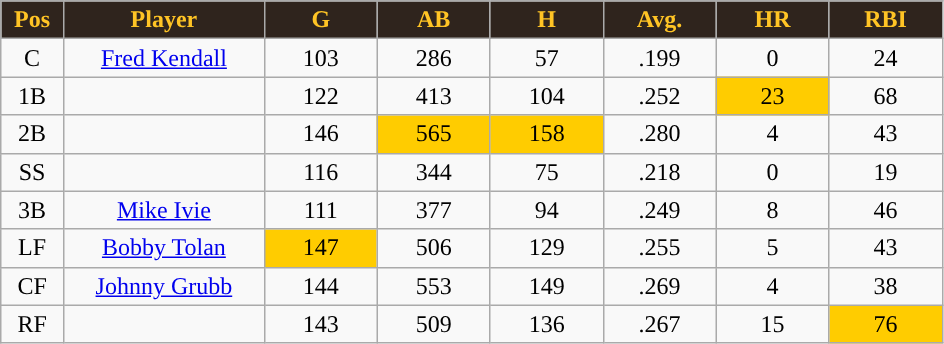<table class="wikitable sortable">
<tr>
<th style="background:#2F241D;color:#FFC425;" width="5%">Pos</th>
<th style="background:#2F241D;color:#FFC425;" width="16%">Player</th>
<th style="background:#2F241D;color:#FFC425;" width="9%">G</th>
<th style="background:#2F241D;color:#FFC425;" width="9%">AB</th>
<th style="background:#2F241D;color:#FFC425;" width="9%">H</th>
<th style="background:#2F241D;color:#FFC425;" width="9%">Avg.</th>
<th style="background:#2F241D;color:#FFC425;" width="9%">HR</th>
<th style="background:#2F241D;color:#FFC425;" width="9%">RBI</th>
</tr>
<tr align="center">
<td>C</td>
<td><a href='#'>Fred Kendall</a></td>
<td>103</td>
<td>286</td>
<td>57</td>
<td>.199</td>
<td>0</td>
<td>24</td>
</tr>
<tr align=center>
<td>1B</td>
<td></td>
<td>122</td>
<td>413</td>
<td>104</td>
<td>.252</td>
<td style="background:#fc0;">23</td>
<td>68</td>
</tr>
<tr align="center">
<td>2B</td>
<td></td>
<td>146</td>
<td style="background:#fc0;">565</td>
<td style="background:#fc0;">158</td>
<td>.280</td>
<td>4</td>
<td>43</td>
</tr>
<tr align="center">
<td>SS</td>
<td></td>
<td>116</td>
<td>344</td>
<td>75</td>
<td>.218</td>
<td>0</td>
<td>19</td>
</tr>
<tr align="center">
<td>3B</td>
<td><a href='#'>Mike Ivie</a></td>
<td>111</td>
<td>377</td>
<td>94</td>
<td>.249</td>
<td>8</td>
<td>46</td>
</tr>
<tr align=center>
<td>LF</td>
<td><a href='#'>Bobby Tolan</a></td>
<td style="background:#fc0;">147</td>
<td>506</td>
<td>129</td>
<td>.255</td>
<td>5</td>
<td>43</td>
</tr>
<tr align=center>
<td>CF</td>
<td><a href='#'>Johnny Grubb</a></td>
<td>144</td>
<td>553</td>
<td>149</td>
<td>.269</td>
<td>4</td>
<td>38</td>
</tr>
<tr align=center>
<td>RF</td>
<td></td>
<td>143</td>
<td>509</td>
<td>136</td>
<td>.267</td>
<td>15</td>
<td style="background:#fc0;">76</td>
</tr>
</table>
